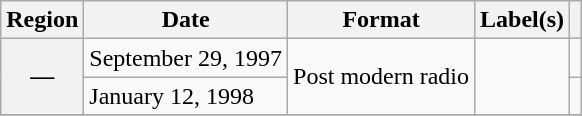<table class="wikitable plainrowheaders">
<tr>
<th scope="col">Region</th>
<th scope="col">Date</th>
<th scope="col">Format</th>
<th scope="col">Label(s)</th>
<th scope="col"></th>
</tr>
<tr>
<th scope="row" rowspan="2">—</th>
<td>September 29, 1997</td>
<td rowspan="2">Post modern radio</td>
<td rowspan="2"></td>
<td align="center"></td>
</tr>
<tr>
<td>January 12, 1998</td>
<td align="center"></td>
</tr>
<tr>
</tr>
</table>
